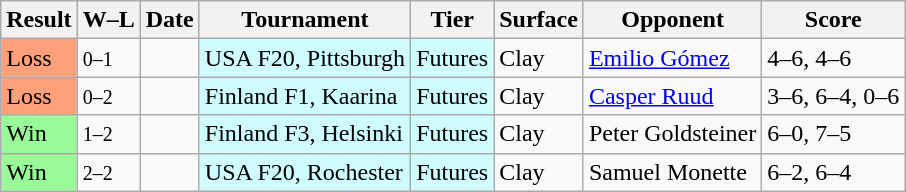<table class="sortable wikitable">
<tr>
<th>Result</th>
<th class="unsortable">W–L</th>
<th>Date</th>
<th>Tournament</th>
<th>Tier</th>
<th>Surface</th>
<th>Opponent</th>
<th class="unsortable">Score</th>
</tr>
<tr>
<td bgcolor=FFA07A>Loss</td>
<td><small>0–1</small></td>
<td></td>
<td style="background:#cffcff;">USA F20, Pittsburgh</td>
<td style="background:#cffcff;">Futures</td>
<td>Clay</td>
<td> <a href='#'>Emilio Gómez</a></td>
<td>4–6, 4–6</td>
</tr>
<tr>
<td bgcolor=FFA07A>Loss</td>
<td><small>0–2</small></td>
<td></td>
<td style="background:#cffcff;">Finland F1, Kaarina</td>
<td style="background:#cffcff;">Futures</td>
<td>Clay</td>
<td> <a href='#'>Casper Ruud</a></td>
<td>3–6, 6–4, 0–6</td>
</tr>
<tr>
<td bgcolor=98FB98>Win</td>
<td><small>1–2</small></td>
<td></td>
<td style="background:#cffcff;">Finland F3, Helsinki</td>
<td style="background:#cffcff;">Futures</td>
<td>Clay</td>
<td> Peter Goldsteiner</td>
<td>6–0, 7–5</td>
</tr>
<tr>
<td bgcolor=98FB98>Win</td>
<td><small>2–2</small></td>
<td></td>
<td style="background:#cffcff;">USA F20, Rochester</td>
<td style="background:#cffcff;">Futures</td>
<td>Clay</td>
<td> Samuel Monette</td>
<td>6–2, 6–4</td>
</tr>
</table>
